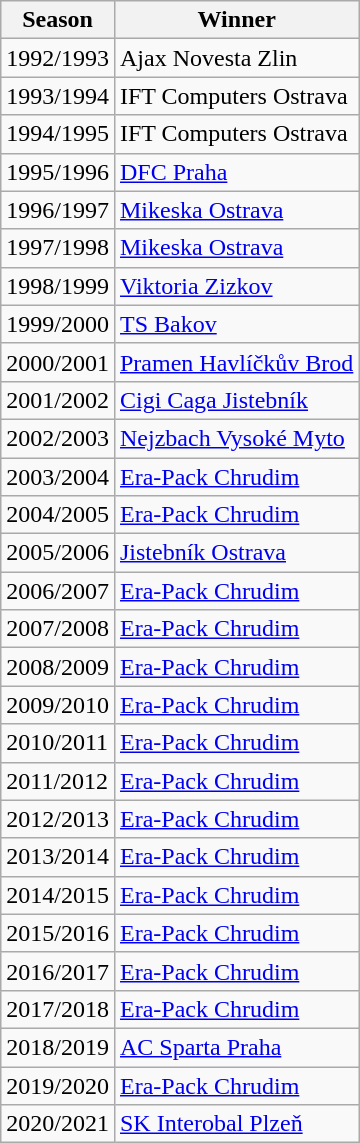<table class="wikitable sortable">
<tr>
<th>Season</th>
<th>Winner</th>
</tr>
<tr>
<td>1992/1993</td>
<td>Ajax Novesta Zlin</td>
</tr>
<tr>
<td>1993/1994</td>
<td>IFT Computers Ostrava</td>
</tr>
<tr>
<td>1994/1995</td>
<td>IFT Computers Ostrava</td>
</tr>
<tr>
<td>1995/1996</td>
<td><a href='#'>DFC Praha</a></td>
</tr>
<tr>
<td>1996/1997</td>
<td><a href='#'>Mikeska Ostrava</a></td>
</tr>
<tr>
<td>1997/1998</td>
<td><a href='#'>Mikeska Ostrava</a></td>
</tr>
<tr>
<td>1998/1999</td>
<td><a href='#'>Viktoria Zizkov</a></td>
</tr>
<tr>
<td>1999/2000</td>
<td><a href='#'>TS Bakov</a></td>
</tr>
<tr>
<td>2000/2001</td>
<td><a href='#'>Pramen Havlíčkův Brod</a></td>
</tr>
<tr>
<td>2001/2002</td>
<td><a href='#'>Cigi Caga Jistebník</a></td>
</tr>
<tr>
<td>2002/2003</td>
<td><a href='#'>Nejzbach Vysoké Myto</a></td>
</tr>
<tr>
<td>2003/2004</td>
<td><a href='#'>Era-Pack Chrudim</a></td>
</tr>
<tr>
<td>2004/2005</td>
<td><a href='#'>Era-Pack Chrudim</a></td>
</tr>
<tr>
<td>2005/2006</td>
<td><a href='#'>Jistebník Ostrava</a></td>
</tr>
<tr>
<td>2006/2007</td>
<td><a href='#'>Era-Pack Chrudim</a></td>
</tr>
<tr>
<td>2007/2008</td>
<td><a href='#'>Era-Pack Chrudim</a></td>
</tr>
<tr>
<td>2008/2009</td>
<td><a href='#'>Era-Pack Chrudim</a></td>
</tr>
<tr>
<td>2009/2010</td>
<td><a href='#'>Era-Pack Chrudim</a></td>
</tr>
<tr>
<td>2010/2011</td>
<td><a href='#'>Era-Pack Chrudim</a></td>
</tr>
<tr>
<td>2011/2012</td>
<td><a href='#'>Era-Pack Chrudim</a></td>
</tr>
<tr>
<td>2012/2013</td>
<td><a href='#'>Era-Pack Chrudim</a></td>
</tr>
<tr>
<td>2013/2014</td>
<td><a href='#'>Era-Pack Chrudim</a></td>
</tr>
<tr>
<td>2014/2015</td>
<td><a href='#'>Era-Pack Chrudim</a></td>
</tr>
<tr>
<td>2015/2016</td>
<td><a href='#'>Era-Pack Chrudim</a></td>
</tr>
<tr>
<td>2016/2017</td>
<td><a href='#'>Era-Pack Chrudim</a></td>
</tr>
<tr>
<td>2017/2018</td>
<td><a href='#'>Era-Pack Chrudim</a></td>
</tr>
<tr>
<td>2018/2019</td>
<td><a href='#'>AC Sparta Praha</a></td>
</tr>
<tr>
<td>2019/2020</td>
<td><a href='#'>Era-Pack Chrudim</a></td>
</tr>
<tr>
<td>2020/2021</td>
<td><a href='#'>SK Interobal Plzeň</a></td>
</tr>
</table>
